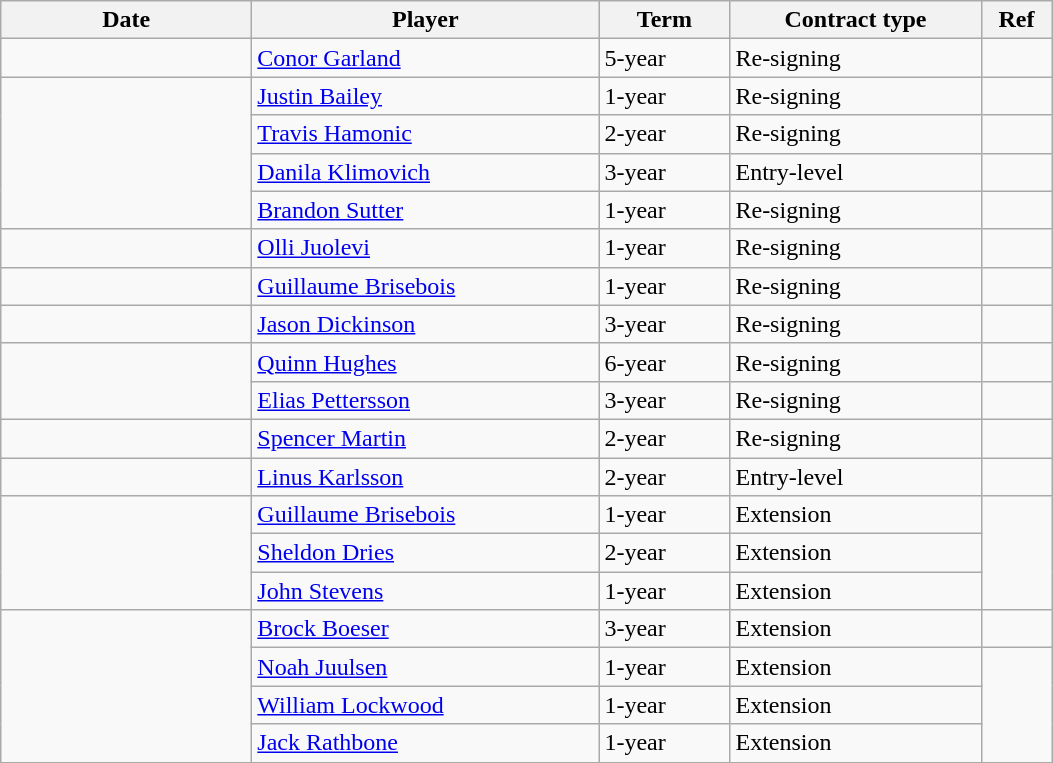<table class="wikitable">
<tr>
<th style="width: 10em;">Date</th>
<th style="width: 14em;">Player</th>
<th style="width: 5em;">Term</th>
<th style="width: 10em;">Contract type</th>
<th style="width: 2.5em;">Ref</th>
</tr>
<tr>
<td></td>
<td><a href='#'>Conor Garland</a></td>
<td>5-year</td>
<td>Re-signing</td>
<td></td>
</tr>
<tr>
<td rowspan=4></td>
<td><a href='#'>Justin Bailey</a></td>
<td>1-year</td>
<td>Re-signing</td>
<td></td>
</tr>
<tr>
<td><a href='#'>Travis Hamonic</a></td>
<td>2-year</td>
<td>Re-signing</td>
<td></td>
</tr>
<tr>
<td><a href='#'>Danila Klimovich</a></td>
<td>3-year</td>
<td>Entry-level</td>
<td></td>
</tr>
<tr>
<td><a href='#'>Brandon Sutter</a></td>
<td>1-year</td>
<td>Re-signing</td>
<td></td>
</tr>
<tr>
<td></td>
<td><a href='#'>Olli Juolevi</a></td>
<td>1-year</td>
<td>Re-signing</td>
<td></td>
</tr>
<tr>
<td></td>
<td><a href='#'>Guillaume Brisebois</a></td>
<td>1-year</td>
<td>Re-signing</td>
<td></td>
</tr>
<tr>
<td></td>
<td><a href='#'>Jason Dickinson</a></td>
<td>3-year</td>
<td>Re-signing</td>
<td></td>
</tr>
<tr>
<td rowspan=2></td>
<td><a href='#'>Quinn Hughes</a></td>
<td>6-year</td>
<td>Re-signing</td>
<td></td>
</tr>
<tr>
<td><a href='#'>Elias Pettersson</a></td>
<td>3-year</td>
<td>Re-signing</td>
<td></td>
</tr>
<tr>
<td></td>
<td><a href='#'>Spencer Martin</a></td>
<td>2-year</td>
<td>Re-signing</td>
<td></td>
</tr>
<tr>
<td></td>
<td><a href='#'>Linus Karlsson</a></td>
<td>2-year</td>
<td>Entry-level</td>
<td></td>
</tr>
<tr>
<td rowspan=3></td>
<td><a href='#'>Guillaume Brisebois</a></td>
<td>1-year</td>
<td>Extension</td>
<td rowspan=3></td>
</tr>
<tr>
<td><a href='#'>Sheldon Dries</a></td>
<td>2-year</td>
<td>Extension</td>
</tr>
<tr>
<td><a href='#'>John Stevens</a></td>
<td>1-year</td>
<td>Extension</td>
</tr>
<tr>
<td rowspan=4></td>
<td><a href='#'>Brock Boeser</a></td>
<td>3-year</td>
<td>Extension</td>
<td></td>
</tr>
<tr>
<td><a href='#'>Noah Juulsen</a></td>
<td>1-year</td>
<td>Extension</td>
<td rowspan=3></td>
</tr>
<tr>
<td><a href='#'>William Lockwood</a></td>
<td>1-year</td>
<td>Extension</td>
</tr>
<tr>
<td><a href='#'>Jack Rathbone</a></td>
<td>1-year</td>
<td>Extension</td>
</tr>
</table>
